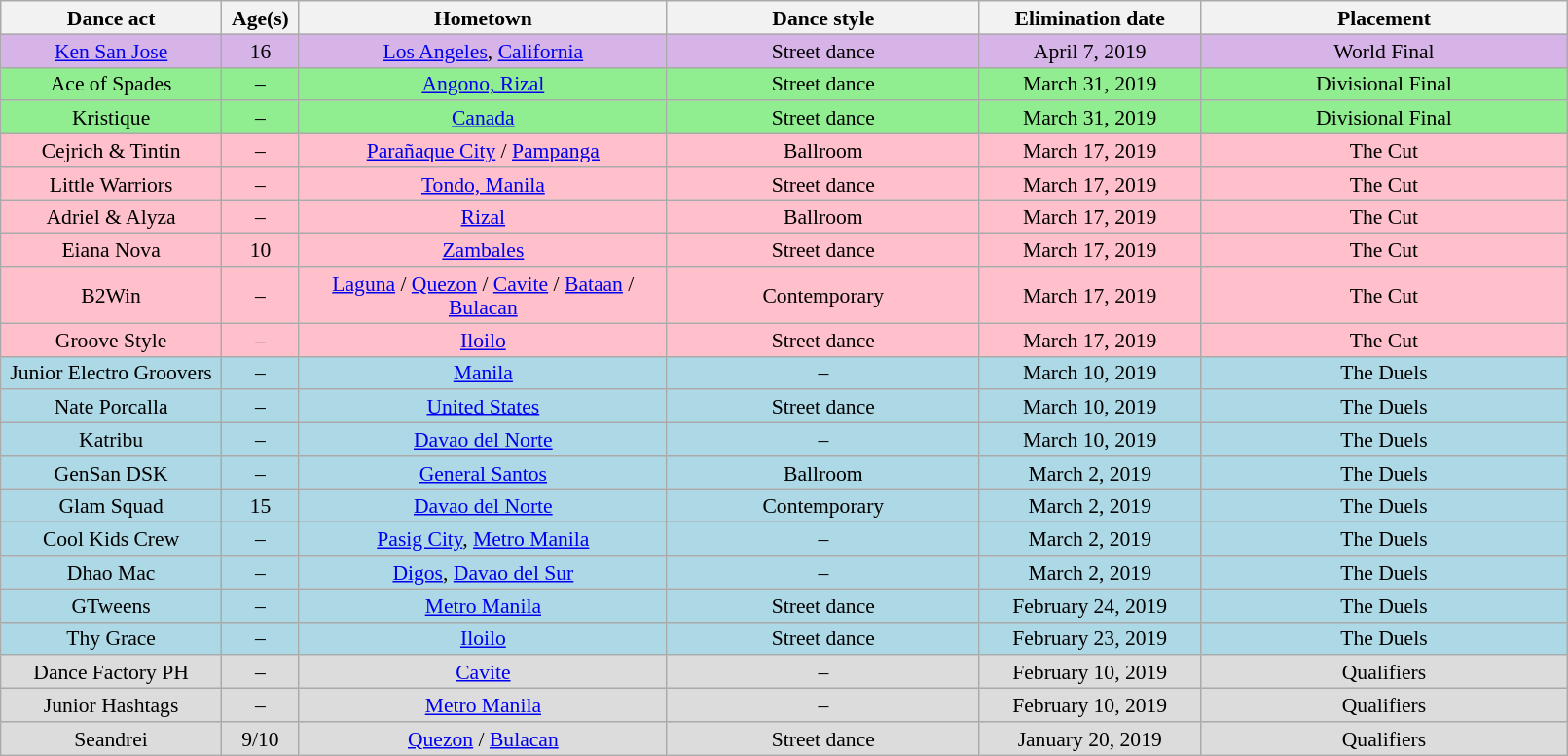<table class="wikitable" style="text-align:center; width:85%; font-size:90%; line-height:16px">
<tr>
<th width=12%>Dance act</th>
<th width="4%" align="center">Age(s)</th>
<th width=20%>Hometown</th>
<th width=17%>Dance style</th>
<th width=12%>Elimination date</th>
<th width=20%>Placement</th>
</tr>
<tr bgcolor=#D7B4E8>
<td><a href='#'>Ken San Jose</a></td>
<td>16</td>
<td><a href='#'>Los Angeles</a>, <a href='#'>California</a></td>
<td>Street dance</td>
<td>April 7, 2019</td>
<td>World Final</td>
</tr>
<tr bgcolor=lightgreen>
<td>Ace of Spades</td>
<td>–</td>
<td><a href='#'>Angono, Rizal</a></td>
<td>Street dance</td>
<td>March 31, 2019</td>
<td>Divisional Final</td>
</tr>
<tr bgcolor=lightgreen>
<td>Kristique</td>
<td>–</td>
<td><a href='#'>Canada</a></td>
<td>Street dance</td>
<td>March 31, 2019</td>
<td>Divisional Final</td>
</tr>
<tr bgcolor="pink">
<td>Cejrich & Tintin</td>
<td>–</td>
<td><a href='#'>Parañaque City</a> / <a href='#'>Pampanga</a></td>
<td>Ballroom</td>
<td>March 17, 2019</td>
<td>The Cut</td>
</tr>
<tr bgcolor="pink">
<td>Little Warriors</td>
<td>–</td>
<td><a href='#'>Tondo, Manila</a></td>
<td>Street dance</td>
<td>March 17, 2019</td>
<td>The Cut</td>
</tr>
<tr bgcolor="pink">
<td>Adriel & Alyza</td>
<td>–</td>
<td><a href='#'>Rizal</a></td>
<td>Ballroom</td>
<td>March 17, 2019</td>
<td>The Cut</td>
</tr>
<tr bgcolor="pink">
<td>Eiana Nova</td>
<td>10</td>
<td><a href='#'>Zambales</a></td>
<td>Street dance</td>
<td>March 17, 2019</td>
<td>The Cut</td>
</tr>
<tr bgcolor="pink">
<td>B2Win</td>
<td>–</td>
<td><a href='#'>Laguna</a> / <a href='#'>Quezon</a> / <a href='#'>Cavite</a> / <a href='#'>Bataan</a> / <a href='#'>Bulacan</a></td>
<td>Contemporary</td>
<td>March 17, 2019</td>
<td>The Cut</td>
</tr>
<tr bgcolor="pink">
<td>Groove Style</td>
<td>–</td>
<td><a href='#'>Iloilo</a></td>
<td>Street dance</td>
<td>March 17, 2019</td>
<td>The Cut</td>
</tr>
<tr bgcolor="lightblue">
<td>Junior Electro Groovers</td>
<td>–</td>
<td><a href='#'>Manila</a></td>
<td>–</td>
<td>March 10, 2019</td>
<td>The Duels</td>
</tr>
<tr bgcolor="lightblue">
<td>Nate Porcalla</td>
<td>–</td>
<td><a href='#'>United States</a></td>
<td>Street dance</td>
<td>March 10, 2019</td>
<td>The Duels</td>
</tr>
<tr bgcolor="lightblue">
<td>Katribu</td>
<td>–</td>
<td><a href='#'>Davao del Norte</a></td>
<td>–</td>
<td>March 10, 2019</td>
<td>The Duels</td>
</tr>
<tr bgcolor="lightblue">
<td>GenSan DSK</td>
<td>–</td>
<td><a href='#'>General Santos</a></td>
<td>Ballroom</td>
<td>March 2, 2019</td>
<td>The Duels</td>
</tr>
<tr bgcolor="lightblue">
<td>Glam Squad</td>
<td>15</td>
<td><a href='#'>Davao del Norte</a></td>
<td>Contemporary</td>
<td>March 2, 2019</td>
<td>The Duels</td>
</tr>
<tr bgcolor="lightblue">
<td>Cool Kids Crew</td>
<td>–</td>
<td><a href='#'>Pasig City</a>, <a href='#'>Metro Manila</a></td>
<td>–</td>
<td>March 2, 2019</td>
<td>The Duels</td>
</tr>
<tr bgcolor="lightblue">
<td>Dhao Mac</td>
<td>–</td>
<td><a href='#'>Digos</a>, <a href='#'>Davao del Sur</a></td>
<td>–</td>
<td>March 2, 2019</td>
<td>The Duels</td>
</tr>
<tr bgcolor="lightblue">
<td>GTweens</td>
<td>–</td>
<td><a href='#'>Metro Manila</a></td>
<td>Street dance</td>
<td>February 24, 2019</td>
<td>The Duels</td>
</tr>
<tr bgcolor="lightblue">
<td>Thy Grace</td>
<td>–</td>
<td><a href='#'>Iloilo</a></td>
<td>Street dance</td>
<td>February 23, 2019</td>
<td>The Duels</td>
</tr>
<tr bgcolor="#DCDCDC">
<td>Dance Factory PH</td>
<td>–</td>
<td><a href='#'>Cavite</a></td>
<td>–</td>
<td>February 10, 2019</td>
<td>Qualifiers</td>
</tr>
<tr bgcolor="#DCDCDC">
<td>Junior Hashtags</td>
<td>–</td>
<td><a href='#'>Metro Manila</a></td>
<td>–</td>
<td>February 10, 2019</td>
<td>Qualifiers</td>
</tr>
<tr bgcolor="#DCDCDC">
<td>Seandrei</td>
<td>9/10</td>
<td><a href='#'>Quezon</a> / <a href='#'>Bulacan</a></td>
<td>Street dance</td>
<td>January 20, 2019</td>
<td>Qualifiers</td>
</tr>
</table>
